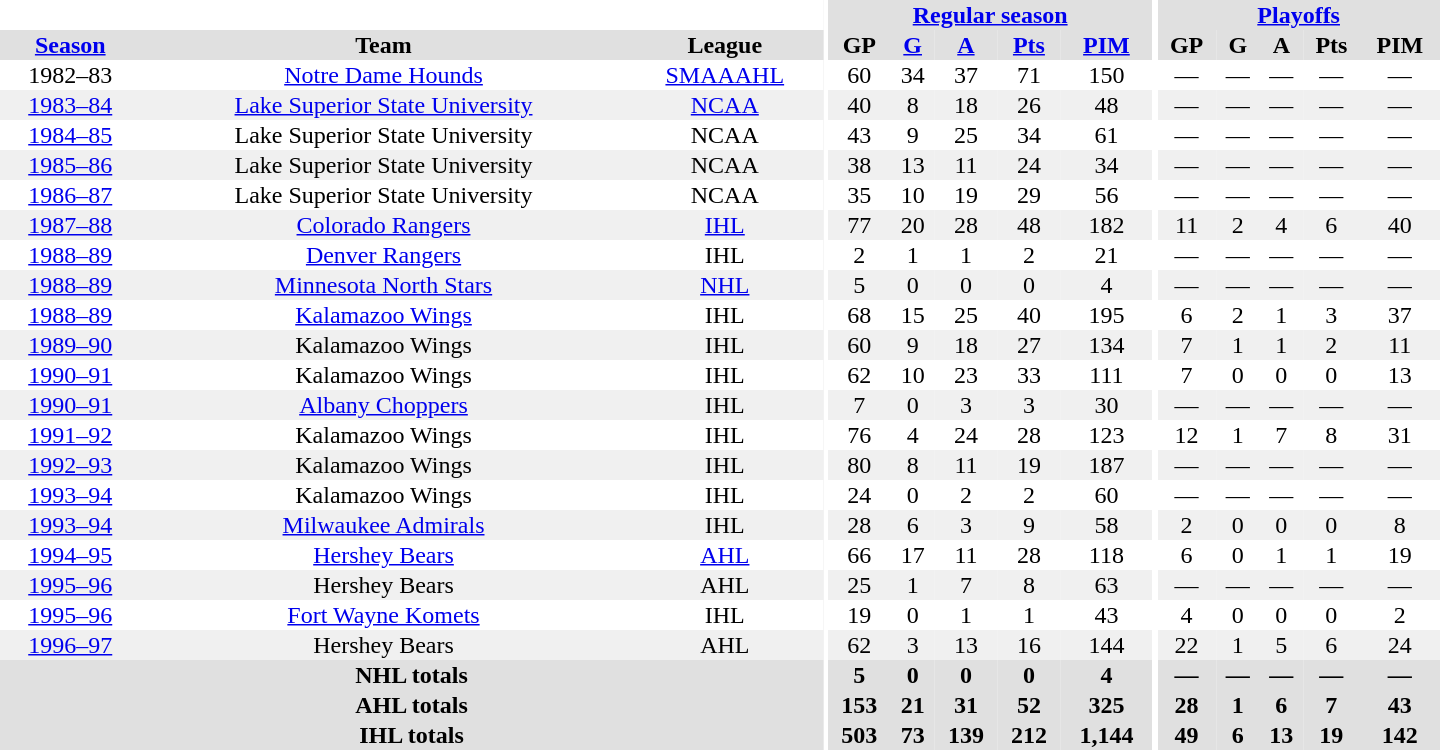<table border="0" cellpadding="1" cellspacing="0" style="text-align:center; width:60em">
<tr bgcolor="#e0e0e0">
<th colspan="3" bgcolor="#ffffff"></th>
<th rowspan="99" bgcolor="#ffffff"></th>
<th colspan="5"><a href='#'>Regular season</a></th>
<th rowspan="99" bgcolor="#ffffff"></th>
<th colspan="5"><a href='#'>Playoffs</a></th>
</tr>
<tr bgcolor="#e0e0e0">
<th><a href='#'>Season</a></th>
<th>Team</th>
<th>League</th>
<th>GP</th>
<th><a href='#'>G</a></th>
<th><a href='#'>A</a></th>
<th><a href='#'>Pts</a></th>
<th><a href='#'>PIM</a></th>
<th>GP</th>
<th>G</th>
<th>A</th>
<th>Pts</th>
<th>PIM</th>
</tr>
<tr>
<td>1982–83</td>
<td><a href='#'>Notre Dame Hounds</a></td>
<td><a href='#'>SMAAAHL</a></td>
<td>60</td>
<td>34</td>
<td>37</td>
<td>71</td>
<td>150</td>
<td>—</td>
<td>—</td>
<td>—</td>
<td>—</td>
<td>—</td>
</tr>
<tr bgcolor="#f0f0f0">
<td><a href='#'>1983–84</a></td>
<td><a href='#'>Lake Superior State University</a></td>
<td><a href='#'>NCAA</a></td>
<td>40</td>
<td>8</td>
<td>18</td>
<td>26</td>
<td>48</td>
<td>—</td>
<td>—</td>
<td>—</td>
<td>—</td>
<td>—</td>
</tr>
<tr>
<td><a href='#'>1984–85</a></td>
<td>Lake Superior State University</td>
<td>NCAA</td>
<td>43</td>
<td>9</td>
<td>25</td>
<td>34</td>
<td>61</td>
<td>—</td>
<td>—</td>
<td>—</td>
<td>—</td>
<td>—</td>
</tr>
<tr bgcolor="#f0f0f0">
<td><a href='#'>1985–86</a></td>
<td>Lake Superior State University</td>
<td>NCAA</td>
<td>38</td>
<td>13</td>
<td>11</td>
<td>24</td>
<td>34</td>
<td>—</td>
<td>—</td>
<td>—</td>
<td>—</td>
<td>—</td>
</tr>
<tr>
<td><a href='#'>1986–87</a></td>
<td>Lake Superior State University</td>
<td>NCAA</td>
<td>35</td>
<td>10</td>
<td>19</td>
<td>29</td>
<td>56</td>
<td>—</td>
<td>—</td>
<td>—</td>
<td>—</td>
<td>—</td>
</tr>
<tr bgcolor="#f0f0f0">
<td><a href='#'>1987–88</a></td>
<td><a href='#'>Colorado Rangers</a></td>
<td><a href='#'>IHL</a></td>
<td>77</td>
<td>20</td>
<td>28</td>
<td>48</td>
<td>182</td>
<td>11</td>
<td>2</td>
<td>4</td>
<td>6</td>
<td>40</td>
</tr>
<tr>
<td><a href='#'>1988–89</a></td>
<td><a href='#'>Denver Rangers</a></td>
<td>IHL</td>
<td>2</td>
<td>1</td>
<td>1</td>
<td>2</td>
<td>21</td>
<td>—</td>
<td>—</td>
<td>—</td>
<td>—</td>
<td>—</td>
</tr>
<tr bgcolor="#f0f0f0">
<td><a href='#'>1988–89</a></td>
<td><a href='#'>Minnesota North Stars</a></td>
<td><a href='#'>NHL</a></td>
<td>5</td>
<td>0</td>
<td>0</td>
<td>0</td>
<td>4</td>
<td>—</td>
<td>—</td>
<td>—</td>
<td>—</td>
<td>—</td>
</tr>
<tr>
<td><a href='#'>1988–89</a></td>
<td><a href='#'>Kalamazoo Wings</a></td>
<td>IHL</td>
<td>68</td>
<td>15</td>
<td>25</td>
<td>40</td>
<td>195</td>
<td>6</td>
<td>2</td>
<td>1</td>
<td>3</td>
<td>37</td>
</tr>
<tr bgcolor="#f0f0f0">
<td><a href='#'>1989–90</a></td>
<td>Kalamazoo Wings</td>
<td>IHL</td>
<td>60</td>
<td>9</td>
<td>18</td>
<td>27</td>
<td>134</td>
<td>7</td>
<td>1</td>
<td>1</td>
<td>2</td>
<td>11</td>
</tr>
<tr>
<td><a href='#'>1990–91</a></td>
<td>Kalamazoo Wings</td>
<td>IHL</td>
<td>62</td>
<td>10</td>
<td>23</td>
<td>33</td>
<td>111</td>
<td>7</td>
<td>0</td>
<td>0</td>
<td>0</td>
<td>13</td>
</tr>
<tr bgcolor="#f0f0f0">
<td><a href='#'>1990–91</a></td>
<td><a href='#'>Albany Choppers</a></td>
<td>IHL</td>
<td>7</td>
<td>0</td>
<td>3</td>
<td>3</td>
<td>30</td>
<td>—</td>
<td>—</td>
<td>—</td>
<td>—</td>
<td>—</td>
</tr>
<tr>
<td><a href='#'>1991–92</a></td>
<td>Kalamazoo Wings</td>
<td>IHL</td>
<td>76</td>
<td>4</td>
<td>24</td>
<td>28</td>
<td>123</td>
<td>12</td>
<td>1</td>
<td>7</td>
<td>8</td>
<td>31</td>
</tr>
<tr bgcolor="#f0f0f0">
<td><a href='#'>1992–93</a></td>
<td>Kalamazoo Wings</td>
<td>IHL</td>
<td>80</td>
<td>8</td>
<td>11</td>
<td>19</td>
<td>187</td>
<td>—</td>
<td>—</td>
<td>—</td>
<td>—</td>
<td>—</td>
</tr>
<tr>
<td><a href='#'>1993–94</a></td>
<td>Kalamazoo Wings</td>
<td>IHL</td>
<td>24</td>
<td>0</td>
<td>2</td>
<td>2</td>
<td>60</td>
<td>—</td>
<td>—</td>
<td>—</td>
<td>—</td>
<td>—</td>
</tr>
<tr bgcolor="#f0f0f0">
<td><a href='#'>1993–94</a></td>
<td><a href='#'>Milwaukee Admirals</a></td>
<td>IHL</td>
<td>28</td>
<td>6</td>
<td>3</td>
<td>9</td>
<td>58</td>
<td>2</td>
<td>0</td>
<td>0</td>
<td>0</td>
<td>8</td>
</tr>
<tr>
<td><a href='#'>1994–95</a></td>
<td><a href='#'>Hershey Bears</a></td>
<td><a href='#'>AHL</a></td>
<td>66</td>
<td>17</td>
<td>11</td>
<td>28</td>
<td>118</td>
<td>6</td>
<td>0</td>
<td>1</td>
<td>1</td>
<td>19</td>
</tr>
<tr bgcolor="#f0f0f0">
<td><a href='#'>1995–96</a></td>
<td>Hershey Bears</td>
<td>AHL</td>
<td>25</td>
<td>1</td>
<td>7</td>
<td>8</td>
<td>63</td>
<td>—</td>
<td>—</td>
<td>—</td>
<td>—</td>
<td>—</td>
</tr>
<tr>
<td><a href='#'>1995–96</a></td>
<td><a href='#'>Fort Wayne Komets</a></td>
<td>IHL</td>
<td>19</td>
<td>0</td>
<td>1</td>
<td>1</td>
<td>43</td>
<td>4</td>
<td>0</td>
<td>0</td>
<td>0</td>
<td>2</td>
</tr>
<tr bgcolor="#f0f0f0">
<td><a href='#'>1996–97</a></td>
<td>Hershey Bears</td>
<td>AHL</td>
<td>62</td>
<td>3</td>
<td>13</td>
<td>16</td>
<td>144</td>
<td>22</td>
<td>1</td>
<td>5</td>
<td>6</td>
<td>24</td>
</tr>
<tr>
</tr>
<tr ALIGN="center" bgcolor="#e0e0e0">
<th colspan="3">NHL totals</th>
<th ALIGN="center">5</th>
<th ALIGN="center">0</th>
<th ALIGN="center">0</th>
<th ALIGN="center">0</th>
<th ALIGN="center">4</th>
<th ALIGN="center">—</th>
<th ALIGN="center">—</th>
<th ALIGN="center">—</th>
<th ALIGN="center">—</th>
<th ALIGN="center">—</th>
</tr>
<tr>
</tr>
<tr ALIGN="center" bgcolor="#e0e0e0">
<th colspan="3">AHL totals</th>
<th ALIGN="center">153</th>
<th ALIGN="center">21</th>
<th ALIGN="center">31</th>
<th ALIGN="center">52</th>
<th ALIGN="center">325</th>
<th ALIGN="center">28</th>
<th ALIGN="center">1</th>
<th ALIGN="center">6</th>
<th ALIGN="center">7</th>
<th ALIGN="center">43</th>
</tr>
<tr>
</tr>
<tr ALIGN="center" bgcolor="#e0e0e0">
<th colspan="3">IHL totals</th>
<th ALIGN="center">503</th>
<th ALIGN="center">73</th>
<th ALIGN="center">139</th>
<th ALIGN="center">212</th>
<th ALIGN="center">1,144</th>
<th ALIGN="center">49</th>
<th ALIGN="center">6</th>
<th ALIGN="center">13</th>
<th ALIGN="center">19</th>
<th ALIGN="center">142</th>
</tr>
</table>
